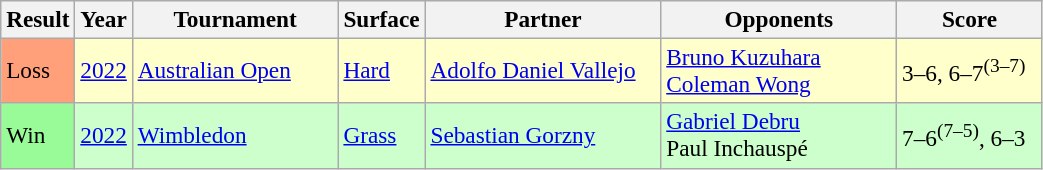<table class="sortable wikitable" style=font-size:97%>
<tr>
<th>Result</th>
<th>Year</th>
<th style="width:130px">Tournament</th>
<th>Surface</th>
<th style="width:150px">Partner</th>
<th style="width:150px">Opponents</th>
<th style="width:90px" class="unsortable">Score</th>
</tr>
<tr style="background:#ffc;">
<td style="background:#ffa07a;">Loss</td>
<td><a href='#'>2022</a></td>
<td><a href='#'>Australian Open</a></td>
<td><a href='#'>Hard</a></td>
<td> <a href='#'>Adolfo Daniel Vallejo</a></td>
<td> <a href='#'>Bruno Kuzuhara</a><br> <a href='#'>Coleman Wong</a></td>
<td>3–6, 6–7<sup>(3–7)</sup></td>
</tr>
<tr bgcolor=ccffcc>
<td style="background:#98fb98;">Win</td>
<td><a href='#'>2022</a></td>
<td><a href='#'>Wimbledon</a></td>
<td><a href='#'>Grass</a></td>
<td> <a href='#'>Sebastian Gorzny</a></td>
<td> <a href='#'>Gabriel Debru</a><br> Paul Inchauspé</td>
<td>7–6<sup>(7–5)</sup>, 6–3</td>
</tr>
</table>
